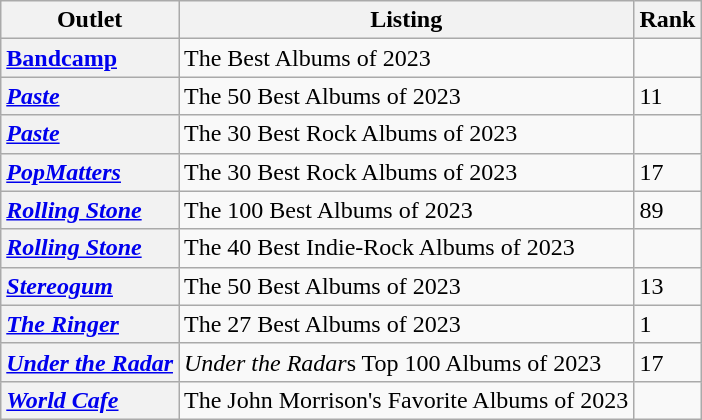<table class="wikitable">
<tr>
<th scope="col">Outlet</th>
<th scope="col">Listing</th>
<th scope="col">Rank</th>
</tr>
<tr>
<th scope="row" style="text-align:left;"><a href='#'>Bandcamp</a></th>
<td>The Best Albums of 2023</td>
<td></td>
</tr>
<tr>
<th scope="row" style="text-align:left;"><em><a href='#'>Paste</a></em></th>
<td>The 50 Best Albums of 2023</td>
<td>11</td>
</tr>
<tr>
<th scope="row" style="text-align:left;"><em><a href='#'>Paste</a></em></th>
<td>The 30 Best Rock Albums of 2023</td>
<td></td>
</tr>
<tr>
<th scope="row" style="text-align:left;"><em><a href='#'>PopMatters</a></em></th>
<td>The 30 Best Rock Albums of 2023</td>
<td>17</td>
</tr>
<tr>
<th scope="row" style="text-align:left;"><em><a href='#'>Rolling Stone</a></em></th>
<td>The 100 Best Albums of 2023</td>
<td>89</td>
</tr>
<tr>
<th scope="row" style="text-align:left;"><em><a href='#'>Rolling Stone</a></em></th>
<td>The 40 Best Indie-Rock Albums of 2023</td>
<td></td>
</tr>
<tr>
<th scope="row" style="text-align:left;"><em><a href='#'>Stereogum</a></em></th>
<td>The 50 Best Albums of 2023</td>
<td>13</td>
</tr>
<tr>
<th scope="col" style="text-align:left;"><em><a href='#'>The Ringer</a></em></th>
<td>The 27 Best Albums of 2023</td>
<td>1</td>
</tr>
<tr>
<th scope="row" style="text-align:left;"><em><a href='#'>Under the Radar</a></em></th>
<td><em>Under the Radar</em>s Top 100 Albums of 2023</td>
<td>17</td>
</tr>
<tr>
<th scope="row" style="text-align:left;"><em><a href='#'>World Cafe</a></em></th>
<td>The John Morrison's Favorite Albums of 2023</td>
<td></td>
</tr>
</table>
